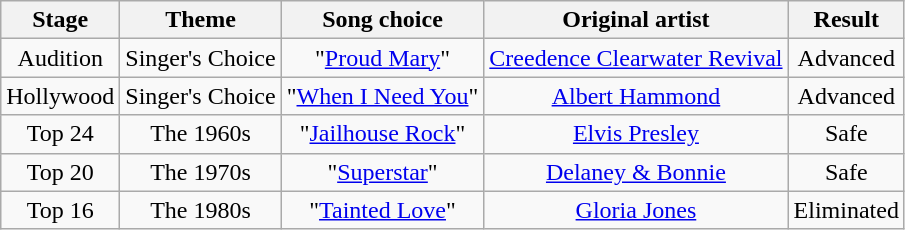<table class="sortable wikitable" style="text-align: center;">
<tr>
<th>Stage</th>
<th>Theme</th>
<th>Song choice</th>
<th>Original artist</th>
<th>Result</th>
</tr>
<tr>
<td>Audition</td>
<td>Singer's Choice</td>
<td>"<a href='#'>Proud Mary</a>"</td>
<td><a href='#'>Creedence Clearwater Revival</a></td>
<td>Advanced</td>
</tr>
<tr>
<td>Hollywood</td>
<td>Singer's Choice</td>
<td>"<a href='#'>When I Need You</a>"</td>
<td><a href='#'>Albert Hammond</a></td>
<td>Advanced</td>
</tr>
<tr>
<td>Top 24</td>
<td>The 1960s</td>
<td>"<a href='#'>Jailhouse Rock</a>"</td>
<td><a href='#'>Elvis Presley</a></td>
<td>Safe</td>
</tr>
<tr>
<td>Top 20</td>
<td>The 1970s</td>
<td>"<a href='#'>Superstar</a>"</td>
<td><a href='#'>Delaney & Bonnie</a></td>
<td>Safe</td>
</tr>
<tr>
<td>Top 16</td>
<td>The 1980s</td>
<td>"<a href='#'>Tainted Love</a>"</td>
<td><a href='#'>Gloria Jones</a></td>
<td>Eliminated</td>
</tr>
</table>
